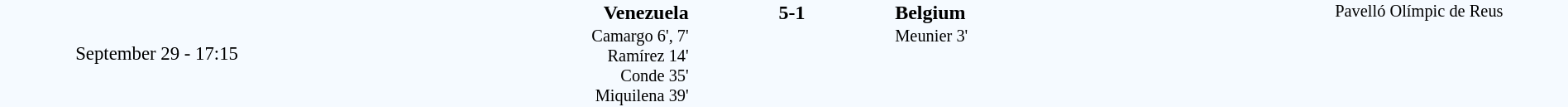<table style="width: 100%; background:#F5FAFF;" cellspacing="0">
<tr>
<td style=font-size:95% align=center rowspan=3 width=20%>September 29 - 17:15</td>
</tr>
<tr>
<td width=24% align=right><strong>Venezuela</strong></td>
<td align=center width=13%><strong>5-1</strong></td>
<td width=24%><strong>Belgium</strong></td>
<td style=font-size:85% rowspan=3 valign=top align=center>Pavelló Olímpic de Reus</td>
</tr>
<tr style=font-size:85%>
<td align=right valign=top>Camargo 6', 7'<br>Ramírez 14'<br>Conde 35'<br>Miquilena 39'</td>
<td></td>
<td valign=top>Meunier 3'</td>
</tr>
</table>
